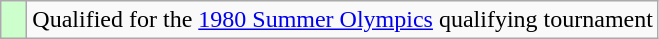<table class="wikitable">
<tr>
<td width=10px bgcolor=#ccffcc></td>
<td>Qualified for the <a href='#'>1980 Summer Olympics</a> qualifying tournament</td>
</tr>
</table>
